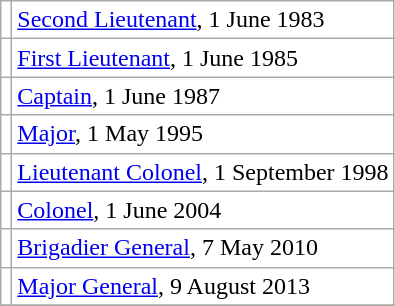<table class="wikitable" style="background:white">
<tr>
<td align="center"></td>
<td><a href='#'>Second Lieutenant</a>, 1 June 1983</td>
</tr>
<tr>
<td align="center"></td>
<td><a href='#'>First Lieutenant</a>, 1 June 1985</td>
</tr>
<tr>
<td align="center"></td>
<td><a href='#'>Captain</a>, 1 June 1987</td>
</tr>
<tr>
<td align="center"></td>
<td><a href='#'>Major</a>, 1 May 1995</td>
</tr>
<tr>
<td align="center"></td>
<td><a href='#'>Lieutenant Colonel</a>, 1 September 1998</td>
</tr>
<tr>
<td align="center"></td>
<td><a href='#'>Colonel</a>, 1 June 2004</td>
</tr>
<tr>
<td align="center"></td>
<td><a href='#'>Brigadier General</a>, 7 May 2010</td>
</tr>
<tr>
<td align="center"></td>
<td><a href='#'>Major General</a>, 9 August 2013</td>
</tr>
<tr>
</tr>
</table>
